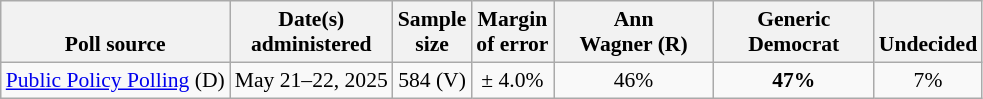<table class="wikitable" style="font-size:90%;text-align:center;">
<tr valign=bottom>
<th>Poll source</th>
<th>Date(s)<br>administered</th>
<th>Sample<br>size</th>
<th>Margin<br>of error</th>
<th style="width:100px;">Ann<br>Wagner (R)</th>
<th style="width:100px;">Generic<br>Democrat</th>
<th>Undecided</th>
</tr>
<tr>
<td style="text-align:left;"><a href='#'>Public Policy Polling</a> (D)</td>
<td>May 21–22, 2025</td>
<td>584 (V)</td>
<td>± 4.0%</td>
<td>46%</td>
<td><strong>47%</strong></td>
<td>7%</td>
</tr>
</table>
